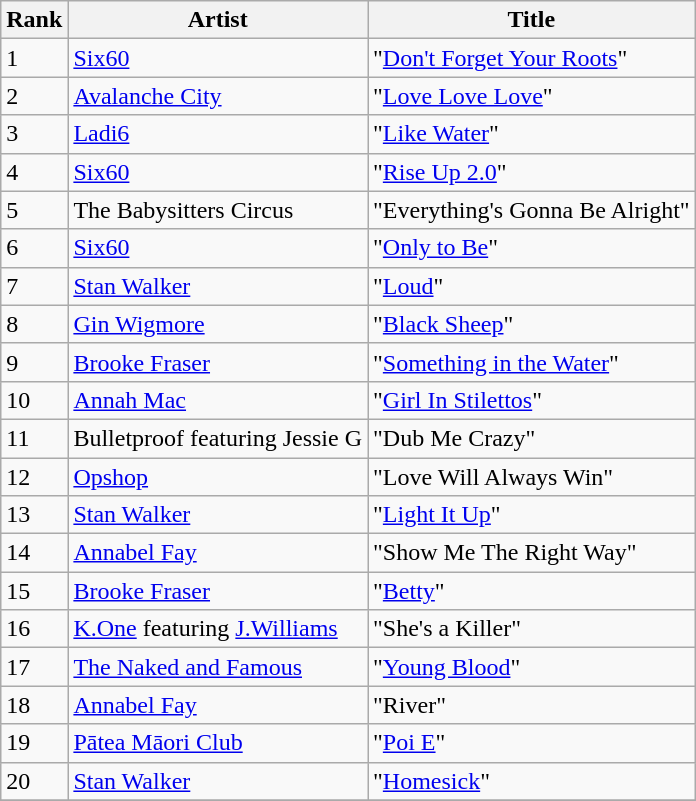<table class="wikitable sortable">
<tr>
<th>Rank</th>
<th>Artist</th>
<th>Title</th>
</tr>
<tr>
<td>1</td>
<td><a href='#'>Six60</a></td>
<td>"<a href='#'>Don't Forget Your Roots</a>"</td>
</tr>
<tr>
<td>2</td>
<td><a href='#'>Avalanche City</a></td>
<td>"<a href='#'>Love Love Love</a>"</td>
</tr>
<tr>
<td>3</td>
<td><a href='#'>Ladi6</a></td>
<td>"<a href='#'>Like Water</a>"</td>
</tr>
<tr>
<td>4</td>
<td><a href='#'>Six60</a></td>
<td>"<a href='#'>Rise Up 2.0</a>"</td>
</tr>
<tr>
<td>5</td>
<td>The Babysitters Circus</td>
<td>"Everything's Gonna Be Alright"</td>
</tr>
<tr>
<td>6</td>
<td><a href='#'>Six60</a></td>
<td>"<a href='#'>Only to Be</a>"</td>
</tr>
<tr>
<td>7</td>
<td><a href='#'>Stan Walker</a></td>
<td>"<a href='#'>Loud</a>"</td>
</tr>
<tr>
<td>8</td>
<td><a href='#'>Gin Wigmore</a></td>
<td>"<a href='#'>Black Sheep</a>"</td>
</tr>
<tr>
<td>9</td>
<td><a href='#'>Brooke Fraser</a></td>
<td>"<a href='#'>Something in the Water</a>"</td>
</tr>
<tr>
<td>10</td>
<td><a href='#'>Annah Mac</a></td>
<td>"<a href='#'>Girl In Stilettos</a>"</td>
</tr>
<tr>
<td>11</td>
<td>Bulletproof featuring Jessie G</td>
<td>"Dub Me Crazy"</td>
</tr>
<tr>
<td>12</td>
<td><a href='#'>Opshop</a></td>
<td>"Love Will Always Win"</td>
</tr>
<tr>
<td>13</td>
<td><a href='#'>Stan Walker</a></td>
<td>"<a href='#'>Light It Up</a>"</td>
</tr>
<tr>
<td>14</td>
<td><a href='#'>Annabel Fay</a></td>
<td>"Show Me The Right Way"</td>
</tr>
<tr>
<td>15</td>
<td><a href='#'>Brooke Fraser</a></td>
<td>"<a href='#'>Betty</a>"</td>
</tr>
<tr>
<td>16</td>
<td><a href='#'>K.One</a> featuring <a href='#'>J.Williams</a></td>
<td>"She's a Killer"</td>
</tr>
<tr>
<td>17</td>
<td><a href='#'>The Naked and Famous</a></td>
<td>"<a href='#'>Young Blood</a>"</td>
</tr>
<tr>
<td>18</td>
<td><a href='#'>Annabel Fay</a></td>
<td>"River"</td>
</tr>
<tr>
<td>19</td>
<td><a href='#'>Pātea Māori Club</a></td>
<td>"<a href='#'>Poi E</a>"</td>
</tr>
<tr>
<td>20</td>
<td><a href='#'>Stan Walker</a></td>
<td>"<a href='#'>Homesick</a>"</td>
</tr>
<tr>
</tr>
</table>
